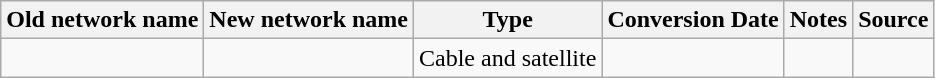<table class="wikitable">
<tr>
<th>Old network name</th>
<th>New network name</th>
<th>Type</th>
<th>Conversion Date</th>
<th>Notes</th>
<th>Source</th>
</tr>
<tr>
<td></td>
<td></td>
<td>Cable and satellite</td>
<td></td>
<td></td>
<td></td>
</tr>
</table>
